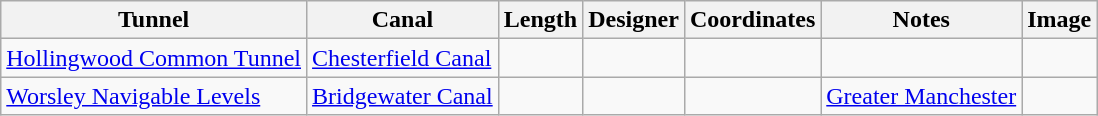<table class="wikitable sortable">
<tr>
<th>Tunnel</th>
<th>Canal</th>
<th>Length</th>
<th>Designer</th>
<th>Coordinates</th>
<th>Notes</th>
<th>Image</th>
</tr>
<tr>
<td><a href='#'>Hollingwood Common Tunnel</a></td>
<td><a href='#'>Chesterfield Canal</a></td>
<td></td>
<td></td>
<td></td>
<td></td>
<td></td>
</tr>
<tr>
<td><a href='#'>Worsley Navigable Levels</a></td>
<td><a href='#'>Bridgewater Canal</a></td>
<td></td>
<td></td>
<td></td>
<td><a href='#'>Greater Manchester</a></td>
<td></td>
</tr>
</table>
